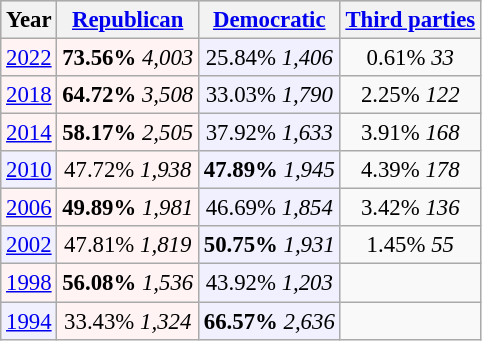<table class="wikitable" style="font-size:95%;">
<tr bgcolor=lightgrey>
<th>Year</th>
<th><a href='#'>Republican</a></th>
<th><a href='#'>Democratic</a></th>
<th><a href='#'>Third parties</a></th>
</tr>
<tr>
<td align="center" bgcolor="#fff3f3"><a href='#'>2022</a></td>
<td align="center" bgcolor="#fff3f3"><strong>73.56%</strong> <em>4,003</em></td>
<td align="center" bgcolor="#f0f0ff">25.84% <em>1,406</em></td>
<td align="center">0.61% <em>33</em></td>
</tr>
<tr>
<td align="center" bgcolor="#fff3f3"><a href='#'>2018</a></td>
<td align="center" bgcolor="#fff3f3"><strong>64.72%</strong> <em>3,508</em></td>
<td align="center" bgcolor="#f0f0ff">33.03% <em>1,790</em></td>
<td align="center">2.25% <em>122</em></td>
</tr>
<tr>
<td align="center" bgcolor="#fff3f3"><a href='#'>2014</a></td>
<td align="center" bgcolor="#fff3f3"><strong>58.17%</strong> <em>2,505</em></td>
<td align="center" bgcolor="#f0f0ff">37.92% <em>1,633</em></td>
<td align="center">3.91% <em>168</em></td>
</tr>
<tr>
<td align="center" bgcolor="#f0f0ff"><a href='#'>2010</a></td>
<td align="center" bgcolor="#fff3f3">47.72% <em>1,938</em></td>
<td align="center" bgcolor="#f0f0ff"><strong>47.89%</strong> <em>1,945</em></td>
<td align="center">4.39% <em>178</em></td>
</tr>
<tr>
<td align="center" bgcolor="#fff3f3"><a href='#'>2006</a></td>
<td align="center" bgcolor="#fff3f3"><strong>49.89%</strong> <em>1,981</em></td>
<td align="center" bgcolor="#f0f0ff">46.69% <em>1,854</em></td>
<td align="center">3.42% <em>136</em></td>
</tr>
<tr>
<td align="center" bgcolor="#f0f0ff"><a href='#'>2002</a></td>
<td align="center" bgcolor="#fff3f3">47.81% <em>1,819</em></td>
<td align="center" bgcolor="#f0f0ff"><strong>50.75%</strong> <em>1,931</em></td>
<td align="center">1.45% <em>55</em></td>
</tr>
<tr>
<td align="center" bgcolor="#fff3f3"><a href='#'>1998</a></td>
<td align="center" bgcolor="#fff3f3"><strong>56.08%</strong> <em>1,536</em></td>
<td align="center" bgcolor="#f0f0ff">43.92% <em>1,203</em></td>
<td align="center"></td>
</tr>
<tr>
<td align="center" bgcolor="#f0f0ff"><a href='#'>1994</a></td>
<td align="center" bgcolor="#fff3f3">33.43% <em>1,324</em></td>
<td align="center" bgcolor="#f0f0ff"><strong>66.57%</strong> <em>2,636</em></td>
<td align="center"></td>
</tr>
</table>
